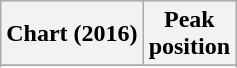<table class="wikitable plainrowheaders sortable" style="text-align:center;">
<tr>
<th scope="col">Chart (2016)</th>
<th scope="col">Peak<br>position</th>
</tr>
<tr>
</tr>
<tr>
</tr>
<tr>
</tr>
</table>
